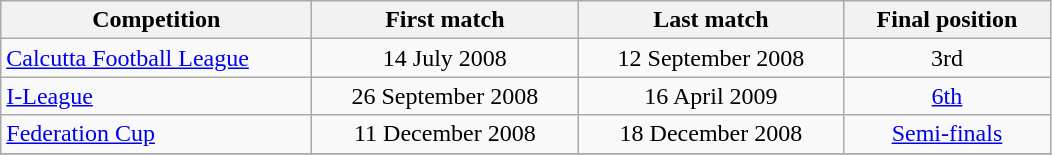<table class="wikitable" style="text-align:center;">
<tr>
<th style="text-align:center; width:200px;">Competition</th>
<th style="text-align:center; width:170px;">First match</th>
<th style="text-align:center; width:170px;">Last match</th>
<th style="text-align:center; width:130px;">Final position</th>
</tr>
<tr>
<td style="text-align:left;"><a href='#'>Calcutta Football League</a></td>
<td>14 July 2008</td>
<td>12 September 2008</td>
<td>3rd</td>
</tr>
<tr>
<td style="text-align:left;"><a href='#'>I-League</a></td>
<td>26 September 2008</td>
<td>16 April 2009</td>
<td><a href='#'>6th</a></td>
</tr>
<tr>
<td style="text-align:left;"><a href='#'>Federation Cup</a></td>
<td>11 December 2008</td>
<td>18 December 2008</td>
<td><a href='#'>Semi-finals</a></td>
</tr>
<tr>
</tr>
</table>
